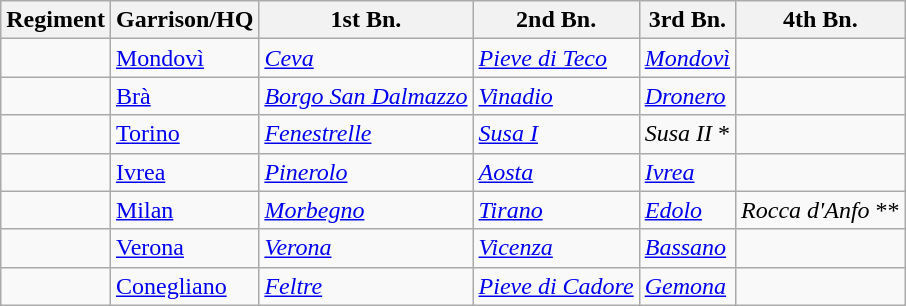<table class="wikitable sortable">
<tr class="hintergrundfarbe6">
<th class="unsortable">Regiment</th>
<th>Garrison/HQ</th>
<th>1st Bn.</th>
<th>2nd Bn.</th>
<th>3rd Bn.</th>
<th>4th Bn.</th>
</tr>
<tr>
<td></td>
<td><a href='#'>Mondovì</a></td>
<td> <em><a href='#'>Ceva</a></em></td>
<td> <em><a href='#'>Pieve di Teco</a></em></td>
<td> <em><a href='#'>Mondovì</a></em></td>
<td></td>
</tr>
<tr>
<td></td>
<td><a href='#'>Brà</a></td>
<td> <em><a href='#'>Borgo San Dalmazzo</a></em></td>
<td> <em><a href='#'>Vinadio</a></em></td>
<td> <em><a href='#'>Dronero</a></em></td>
<td></td>
</tr>
<tr>
<td></td>
<td><a href='#'>Torino</a></td>
<td> <em><a href='#'>Fenestrelle</a></em></td>
<td> <em><a href='#'>Susa I</a></em></td>
<td> <em>Susa II</em> *</td>
<td></td>
</tr>
<tr>
<td></td>
<td><a href='#'>Ivrea</a></td>
<td> <em><a href='#'>Pinerolo</a></em></td>
<td> <em><a href='#'>Aosta</a></em></td>
<td> <em><a href='#'>Ivrea</a></em></td>
<td></td>
</tr>
<tr>
<td></td>
<td><a href='#'>Milan</a></td>
<td> <em><a href='#'>Morbegno</a></em></td>
<td> <em><a href='#'>Tirano</a></em></td>
<td> <em><a href='#'>Edolo</a></em></td>
<td> <em>Rocca d'Anfo</em> **</td>
</tr>
<tr>
<td></td>
<td><a href='#'>Verona</a></td>
<td> <em><a href='#'>Verona</a></em></td>
<td> <em><a href='#'>Vicenza</a></em></td>
<td> <em><a href='#'>Bassano</a></em></td>
<td></td>
</tr>
<tr>
<td></td>
<td><a href='#'>Conegliano</a></td>
<td> <em><a href='#'>Feltre</a></em></td>
<td> <em><a href='#'>Pieve di Cadore</a></em></td>
<td> <em><a href='#'>Gemona</a></em></td>
<td></td>
</tr>
</table>
